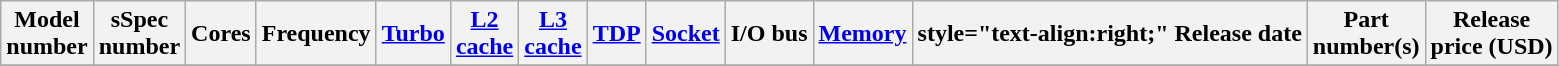<table class="wikitable">
<tr>
<th>Model<br>number</th>
<th>sSpec<br>number</th>
<th>Cores</th>
<th>Frequency</th>
<th><a href='#'>Turbo</a></th>
<th><a href='#'>L2<br>cache</a></th>
<th><a href='#'>L3<br>cache</a></th>
<th><a href='#'>TDP</a></th>
<th><a href='#'>Socket</a></th>
<th>I/O bus</th>
<th><a href='#'>Memory</a><br></th>
<th>style="text-align:right;"  Release date</th>
<th>Part<br>number(s)</th>
<th>Release<br>price (USD)<br></th>
</tr>
<tr>
</tr>
</table>
